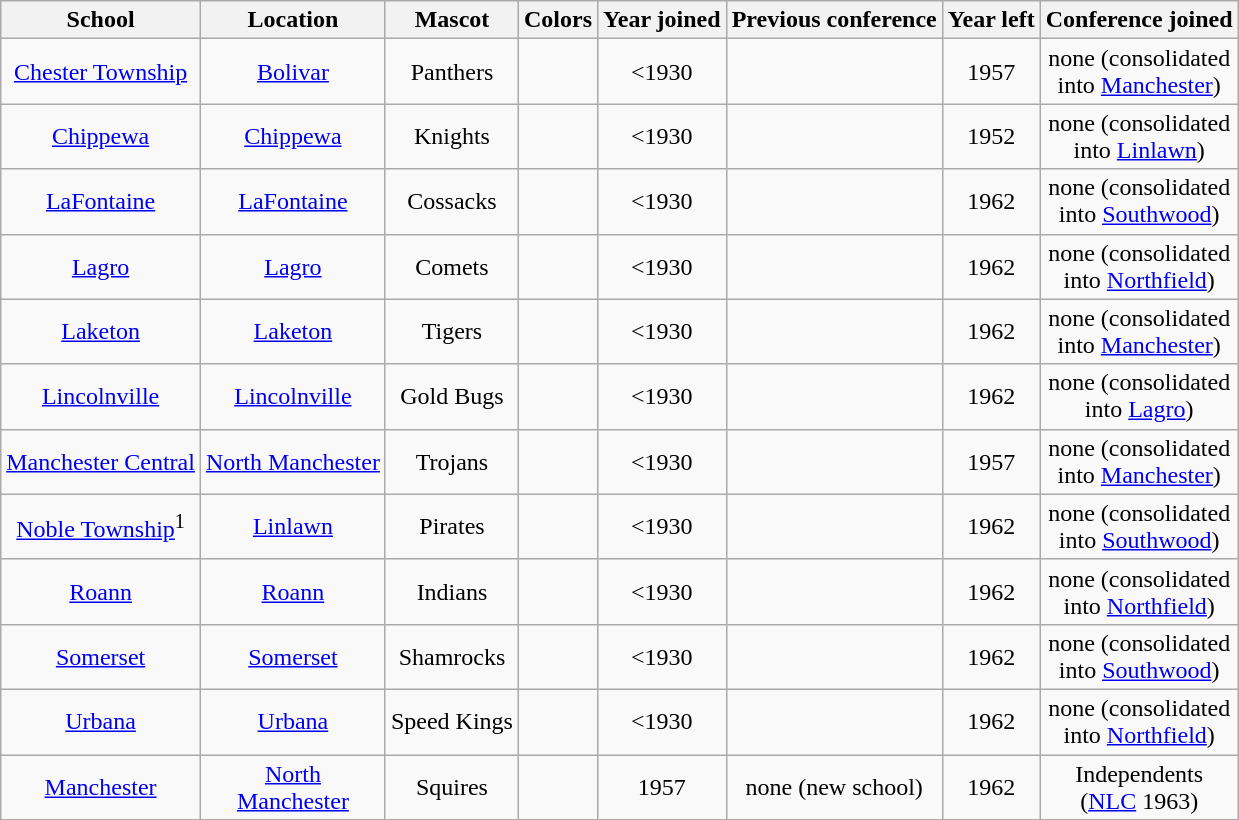<table class="wikitable" style="text-align:center;">
<tr>
<th>School</th>
<th>Location</th>
<th>Mascot</th>
<th>Colors</th>
<th>Year joined</th>
<th>Previous conference</th>
<th>Year left</th>
<th>Conference joined</th>
</tr>
<tr>
<td><a href='#'>Chester Township</a></td>
<td><a href='#'>Bolivar</a></td>
<td>Panthers</td>
<td> </td>
<td><1930</td>
<td></td>
<td>1957</td>
<td>none (consolidated<br>into <a href='#'>Manchester</a>)</td>
</tr>
<tr>
<td><a href='#'>Chippewa</a></td>
<td><a href='#'>Chippewa</a></td>
<td>Knights</td>
<td> </td>
<td><1930</td>
<td></td>
<td>1952</td>
<td>none (consolidated<br>into <a href='#'>Linlawn</a>)</td>
</tr>
<tr>
<td><a href='#'>LaFontaine</a></td>
<td><a href='#'>LaFontaine</a></td>
<td>Cossacks</td>
<td> </td>
<td><1930</td>
<td></td>
<td>1962</td>
<td>none (consolidated<br>into <a href='#'>Southwood</a>)</td>
</tr>
<tr>
<td><a href='#'>Lagro</a></td>
<td><a href='#'>Lagro</a></td>
<td>Comets</td>
<td> </td>
<td><1930</td>
<td></td>
<td>1962</td>
<td>none (consolidated<br>into <a href='#'>Northfield</a>)</td>
</tr>
<tr>
<td><a href='#'>Laketon</a></td>
<td><a href='#'>Laketon</a></td>
<td>Tigers</td>
<td> </td>
<td><1930</td>
<td></td>
<td>1962</td>
<td>none (consolidated<br>into <a href='#'>Manchester</a>)</td>
</tr>
<tr>
<td><a href='#'>Lincolnville</a></td>
<td><a href='#'>Lincolnville</a></td>
<td>Gold Bugs</td>
<td> </td>
<td><1930</td>
<td></td>
<td>1962</td>
<td>none (consolidated<br>into <a href='#'>Lagro</a>)</td>
</tr>
<tr>
<td><a href='#'>Manchester Central</a></td>
<td><a href='#'>North Manchester</a></td>
<td>Trojans</td>
<td> </td>
<td><1930</td>
<td></td>
<td>1957</td>
<td>none (consolidated<br>into <a href='#'>Manchester</a>)</td>
</tr>
<tr>
<td><a href='#'>Noble Township</a><sup>1</sup></td>
<td><a href='#'>Linlawn</a></td>
<td>Pirates</td>
<td> </td>
<td><1930</td>
<td></td>
<td>1962</td>
<td>none (consolidated<br>into <a href='#'>Southwood</a>)</td>
</tr>
<tr>
<td><a href='#'>Roann</a></td>
<td><a href='#'>Roann</a></td>
<td>Indians</td>
<td> </td>
<td><1930</td>
<td></td>
<td>1962</td>
<td>none (consolidated<br>into <a href='#'>Northfield</a>)</td>
</tr>
<tr>
<td><a href='#'>Somerset</a></td>
<td><a href='#'>Somerset</a></td>
<td>Shamrocks</td>
<td> </td>
<td><1930</td>
<td></td>
<td>1962</td>
<td>none (consolidated<br>into <a href='#'>Southwood</a>)</td>
</tr>
<tr>
<td><a href='#'>Urbana</a></td>
<td><a href='#'>Urbana</a></td>
<td>Speed Kings</td>
<td> </td>
<td><1930</td>
<td></td>
<td>1962</td>
<td>none (consolidated<br>into <a href='#'>Northfield</a>)</td>
</tr>
<tr>
<td><a href='#'>Manchester</a></td>
<td><a href='#'>North <br> Manchester</a></td>
<td>Squires</td>
<td> </td>
<td>1957</td>
<td>none (new school)</td>
<td>1962</td>
<td>Independents<br>(<a href='#'>NLC</a> 1963)</td>
</tr>
</table>
